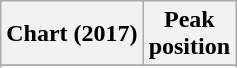<table class="wikitable sortable plainrowheaders" style="text-align:center">
<tr>
<th scope="col">Chart (2017)</th>
<th scope="col">Peak<br>position</th>
</tr>
<tr>
</tr>
<tr>
</tr>
<tr>
</tr>
</table>
